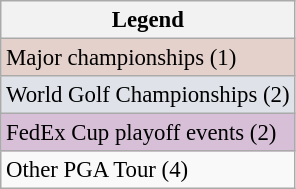<table class="wikitable" style="font-size:95%;">
<tr>
<th>Legend</th>
</tr>
<tr style="background:#e5d1cb;">
<td>Major championships (1)</td>
</tr>
<tr style="background:#dfe2e9;">
<td>World Golf Championships (2)</td>
</tr>
<tr style="background:thistle;">
<td>FedEx Cup playoff events (2)</td>
</tr>
<tr>
<td>Other PGA Tour (4)</td>
</tr>
</table>
